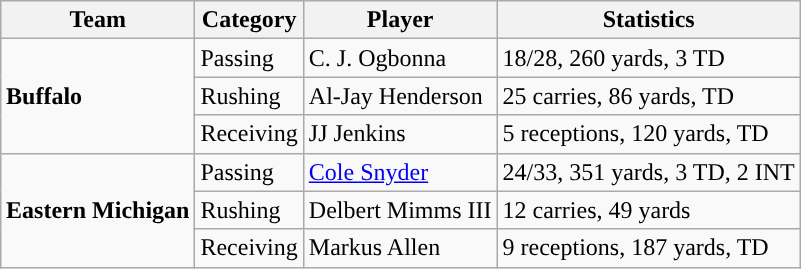<table class="wikitable" style="float: right;">
<tr>
<th>Team</th>
<th>Category</th>
<th>Player</th>
<th>Statistics</th>
</tr>
<tr>
<td rowspan=3><strong>Buffalo</strong></td>
<td>Passing</td>
<td>C. J. Ogbonna</td>
<td>18/28, 260 yards, 3 TD</td>
</tr>
<tr>
<td>Rushing</td>
<td>Al-Jay Henderson</td>
<td>25 carries, 86 yards, TD</td>
</tr>
<tr>
<td>Receiving</td>
<td>JJ Jenkins</td>
<td>5 receptions, 120 yards, TD</td>
</tr>
<tr>
<td rowspan=3><strong>Eastern Michigan</strong></td>
<td>Passing</td>
<td><a href='#'>Cole Snyder</a></td>
<td>24/33, 351 yards, 3 TD, 2 INT</td>
</tr>
<tr>
<td>Rushing</td>
<td>Delbert Mimms III</td>
<td>12 carries, 49 yards</td>
</tr>
<tr>
<td>Receiving</td>
<td>Markus Allen</td>
<td>9 receptions, 187 yards, TD</td>
</tr>
</table>
